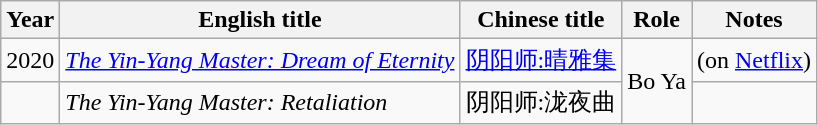<table class="wikitable sortable">
<tr>
<th>Year</th>
<th>English title</th>
<th>Chinese title</th>
<th>Role</th>
<th>Notes</th>
</tr>
<tr>
<td>2020</td>
<td><em><a href='#'>The Yin-Yang Master: Dream of Eternity</a></em></td>
<td><a href='#'>阴阳师:晴雅集</a></td>
<td rowspan="2">Bo Ya</td>
<td> (on <a href='#'>Netflix</a>)</td>
</tr>
<tr>
<td></td>
<td><em>The Yin-Yang Master: Retaliation</em></td>
<td>阴阳师:泷夜曲</td>
<td></td>
</tr>
</table>
